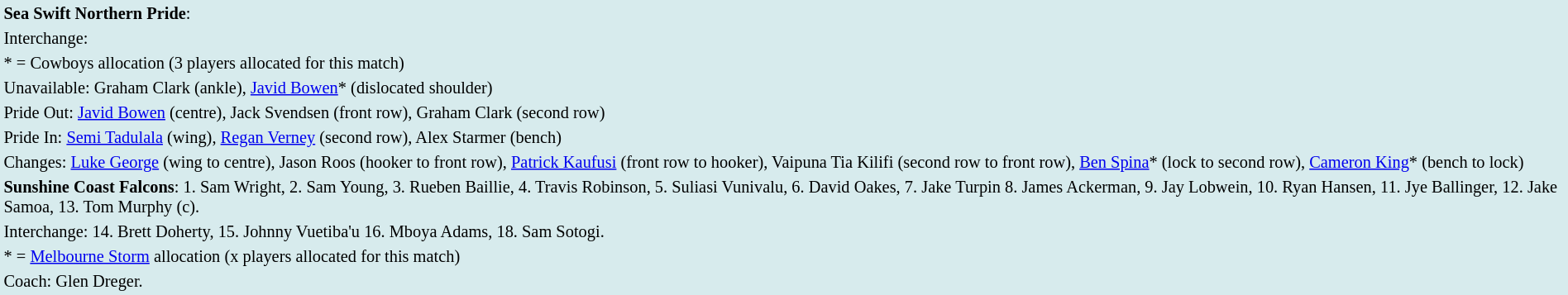<table style="background:#d7ebed; font-size:85%; width:100%;">
<tr>
<td><strong>Sea Swift Northern Pride</strong>:             </td>
</tr>
<tr>
<td>Interchange:    </td>
</tr>
<tr>
<td>* = Cowboys allocation (3 players allocated for this match)</td>
</tr>
<tr>
<td>Unavailable: Graham Clark (ankle), <a href='#'>Javid Bowen</a>* (dislocated shoulder)</td>
</tr>
<tr>
<td>Pride Out: <a href='#'>Javid Bowen</a> (centre), Jack Svendsen (front row), Graham Clark (second row)</td>
</tr>
<tr>
<td>Pride In: <a href='#'>Semi Tadulala</a> (wing), <a href='#'>Regan Verney</a> (second row), Alex Starmer (bench)</td>
</tr>
<tr>
<td>Changes: <a href='#'>Luke George</a> (wing to centre), Jason Roos (hooker to front row), <a href='#'>Patrick Kaufusi</a> (front row to hooker), Vaipuna Tia Kilifi (second row to front row), <a href='#'>Ben Spina</a>* (lock to second row), <a href='#'>Cameron King</a>* (bench to lock)</td>
</tr>
<tr>
<td><strong>Sunshine Coast Falcons</strong>:  1. Sam Wright, 2. Sam Young, 3. Rueben Baillie, 4. Travis Robinson, 5. Suliasi Vunivalu, 6. David Oakes, 7. Jake Turpin 8. James Ackerman, 9. Jay Lobwein, 10. Ryan Hansen, 11. Jye Ballinger, 12. Jake Samoa, 13. Tom Murphy (c).</td>
</tr>
<tr>
<td>Interchange: 14. Brett Doherty, 15. Johnny Vuetiba'u 16. Mboya Adams, 18. Sam Sotogi.</td>
</tr>
<tr>
<td>* = <a href='#'>Melbourne Storm</a> allocation (x players allocated for this match)</td>
</tr>
<tr>
<td>Coach: Glen Dreger.</td>
</tr>
</table>
